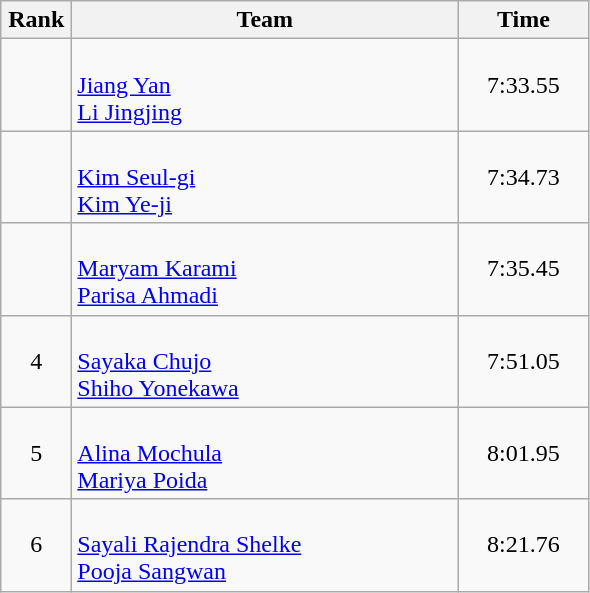<table class=wikitable style="text-align:center">
<tr>
<th width=40>Rank</th>
<th width=250>Team</th>
<th width=80>Time</th>
</tr>
<tr>
<td></td>
<td align="left"><br><a href='#'>Jiang Yan</a><br><a href='#'>Li Jingjing</a></td>
<td>7:33.55</td>
</tr>
<tr>
<td></td>
<td align="left"><br><a href='#'>Kim Seul-gi</a><br><a href='#'>Kim Ye-ji</a></td>
<td>7:34.73</td>
</tr>
<tr>
<td></td>
<td align="left"><br><a href='#'>Maryam Karami</a><br><a href='#'>Parisa Ahmadi</a></td>
<td>7:35.45</td>
</tr>
<tr>
<td>4</td>
<td align="left"><br><a href='#'>Sayaka Chujo</a><br><a href='#'>Shiho Yonekawa</a></td>
<td>7:51.05</td>
</tr>
<tr>
<td>5</td>
<td align="left"><br><a href='#'>Alina Mochula</a><br><a href='#'>Mariya Poida</a></td>
<td>8:01.95</td>
</tr>
<tr>
<td>6</td>
<td align="left"><br><a href='#'>Sayali Rajendra Shelke</a><br><a href='#'>Pooja Sangwan</a></td>
<td>8:21.76</td>
</tr>
</table>
